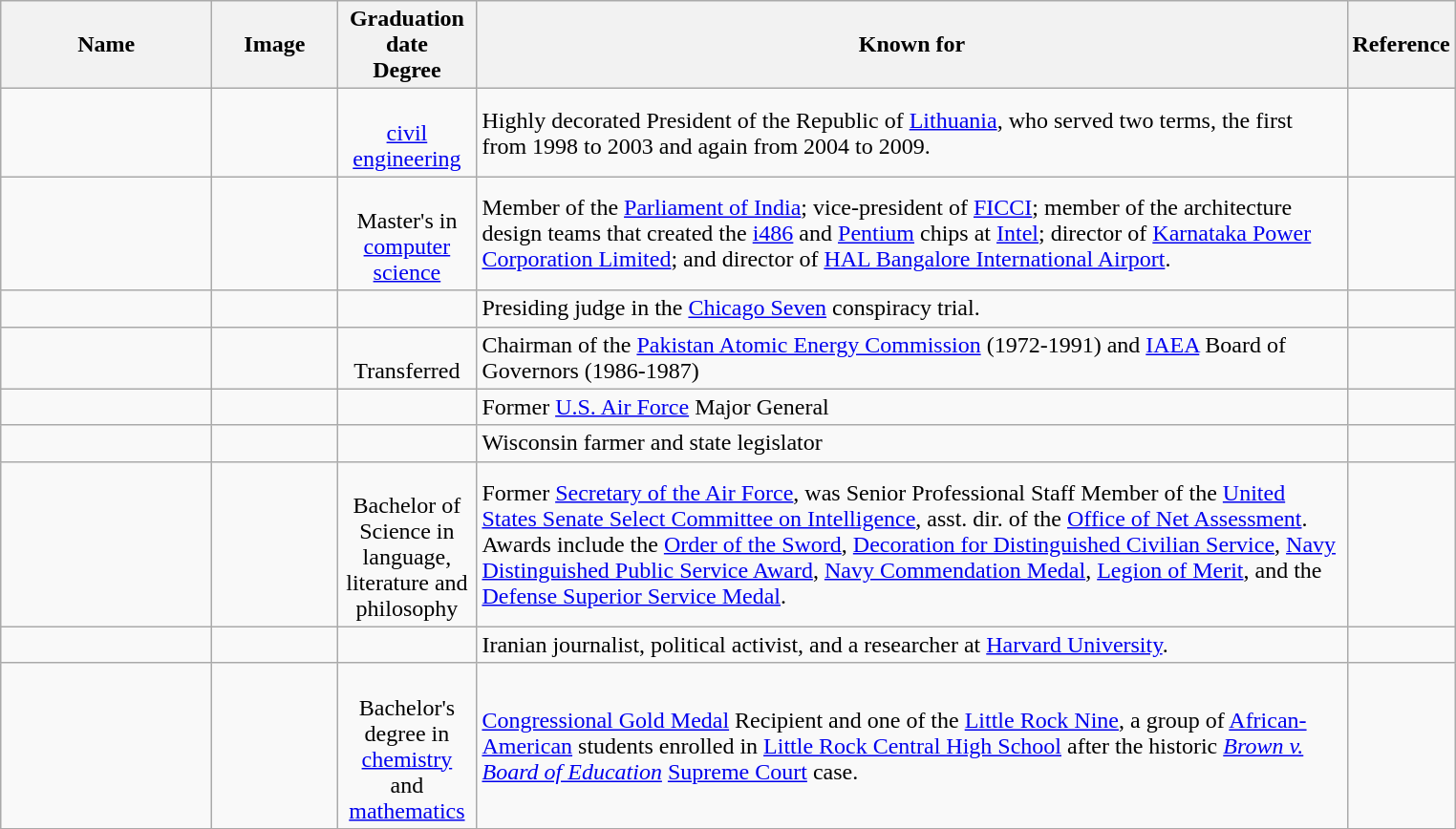<table class="wikitable sortable">
<tr>
<th scope="col" width="140">Name</th>
<th scope="col" width="80" class="unsortable">Image</th>
<th scope="col" width="90">Graduation date<br>Degree</th>
<th scope="col" width="600" class="unsortable">Known for</th>
<th scope="col" width="30" class="unsortable">Reference</th>
</tr>
<tr>
<td></td>
<td></td>
<td align=center><br><a href='#'>civil engineering</a></td>
<td>Highly decorated President of the Republic of <a href='#'>Lithuania</a>, who served two terms, the first from 1998 to 2003 and again from 2004 to 2009.</td>
<td align="center"></td>
</tr>
<tr>
<td></td>
<td></td>
<td align=center><br>Master's in <a href='#'>computer science</a></td>
<td>Member of the <a href='#'>Parliament of India</a>; vice-president of <a href='#'>FICCI</a>; member of the architecture design teams that created the <a href='#'>i486</a> and <a href='#'>Pentium</a> chips at <a href='#'>Intel</a>; director of <a href='#'>Karnataka Power Corporation Limited</a>; and director of <a href='#'>HAL Bangalore International Airport</a>.</td>
<td align="center"></td>
</tr>
<tr>
<td></td>
<td></td>
<td align=center></td>
<td>Presiding judge in the <a href='#'>Chicago Seven</a> conspiracy trial.</td>
<td align="center"></td>
</tr>
<tr>
<td></td>
<td></td>
<td align=center><br>Transferred</td>
<td>Chairman of the <a href='#'>Pakistan Atomic Energy Commission</a> (1972-1991) and <a href='#'>IAEA</a> Board of Governors (1986-1987)</td>
<td align="center"></td>
</tr>
<tr>
<td></td>
<td></td>
<td align=center></td>
<td>Former <a href='#'>U.S. Air Force</a> Major General</td>
<td align="center"></td>
</tr>
<tr>
<td></td>
<td></td>
<td align=center></td>
<td>Wisconsin farmer and state legislator</td>
<td align="center"></td>
</tr>
<tr>
<td></td>
<td></td>
<td align=center><br>Bachelor of Science in language, literature and philosophy</td>
<td>Former <a href='#'>Secretary of the Air Force</a>, was Senior Professional Staff Member of the <a href='#'>United States Senate Select Committee on Intelligence</a>, asst. dir. of the <a href='#'>Office of Net Assessment</a>. Awards include the <a href='#'>Order of the Sword</a>, <a href='#'>Decoration for Distinguished Civilian Service</a>, <a href='#'>Navy Distinguished Public Service Award</a>, <a href='#'>Navy Commendation Medal</a>, <a href='#'>Legion of Merit</a>, and the <a href='#'>Defense Superior Service Medal</a>.</td>
<td align="center"></td>
</tr>
<tr>
<td></td>
<td></td>
<td align=center></td>
<td>Iranian journalist, political activist, and a researcher at <a href='#'>Harvard University</a>.</td>
<td align="center"></td>
</tr>
<tr>
<td></td>
<td></td>
<td align=center><br>Bachelor's degree in <a href='#'>chemistry</a> and <a href='#'>mathematics</a></td>
<td><a href='#'>Congressional Gold Medal</a> Recipient and one of the <a href='#'>Little Rock Nine</a>, a group of <a href='#'>African-American</a> students enrolled in <a href='#'>Little Rock Central High School</a> after the historic <em><a href='#'>Brown v. Board of Education</a></em> <a href='#'>Supreme Court</a> case.</td>
<td align="center"></td>
</tr>
<tr>
</tr>
</table>
